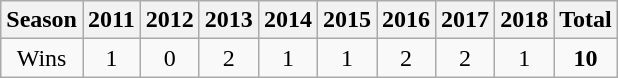<table class="wikitable">
<tr>
<th>Season</th>
<th>2011</th>
<th>2012</th>
<th>2013</th>
<th>2014</th>
<th>2015</th>
<th>2016</th>
<th>2017</th>
<th>2018</th>
<th><strong>Total</strong></th>
</tr>
<tr align=center>
<td>Wins</td>
<td>1</td>
<td>0</td>
<td>2</td>
<td>1</td>
<td>1</td>
<td>2</td>
<td>2</td>
<td>1</td>
<td><strong>10</strong></td>
</tr>
</table>
